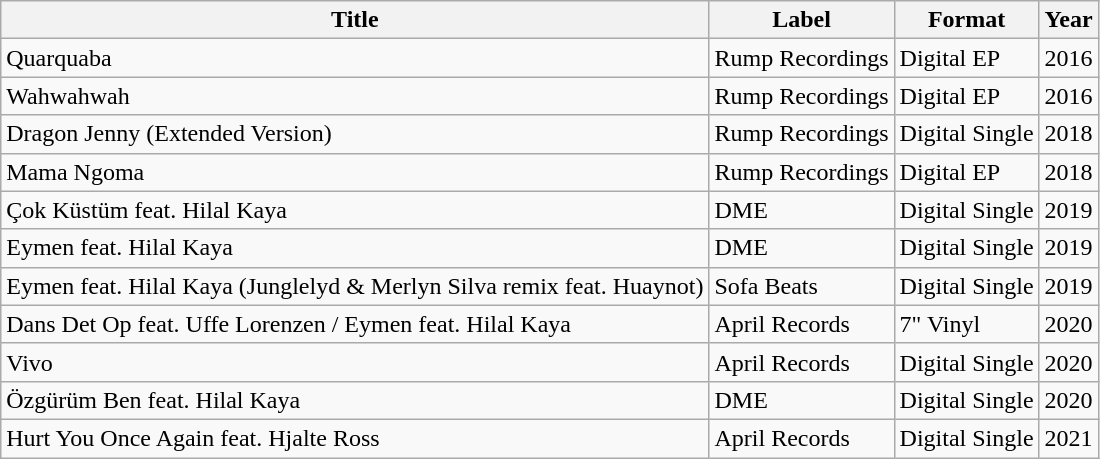<table class="wikitable">
<tr>
<th>Title</th>
<th>Label</th>
<th>Format</th>
<th>Year</th>
</tr>
<tr>
<td>Quarquaba</td>
<td>Rump Recordings</td>
<td>Digital EP</td>
<td>2016</td>
</tr>
<tr>
<td>Wahwahwah</td>
<td>Rump Recordings</td>
<td>Digital EP</td>
<td>2016</td>
</tr>
<tr>
<td>Dragon Jenny (Extended Version)</td>
<td>Rump Recordings</td>
<td>Digital Single</td>
<td>2018</td>
</tr>
<tr>
<td>Mama Ngoma</td>
<td>Rump Recordings</td>
<td>Digital EP</td>
<td>2018</td>
</tr>
<tr>
<td>Çok Küstüm feat. Hilal Kaya</td>
<td>DME</td>
<td>Digital Single</td>
<td>2019</td>
</tr>
<tr>
<td>Eymen feat. Hilal Kaya</td>
<td>DME</td>
<td>Digital Single</td>
<td>2019</td>
</tr>
<tr>
<td>Eymen feat. Hilal Kaya (Junglelyd & Merlyn Silva remix feat. Huaynot)</td>
<td>Sofa Beats</td>
<td>Digital Single</td>
<td>2019</td>
</tr>
<tr>
<td>Dans Det Op feat. Uffe Lorenzen / Eymen feat. Hilal Kaya</td>
<td>April Records</td>
<td>7" Vinyl</td>
<td>2020</td>
</tr>
<tr>
<td>Vivo</td>
<td>April Records</td>
<td>Digital Single</td>
<td>2020</td>
</tr>
<tr>
<td>Özgürüm Ben feat. Hilal Kaya</td>
<td>DME</td>
<td>Digital Single</td>
<td>2020</td>
</tr>
<tr>
<td>Hurt You Once Again feat. Hjalte Ross</td>
<td>April Records</td>
<td>Digital Single</td>
<td>2021</td>
</tr>
</table>
